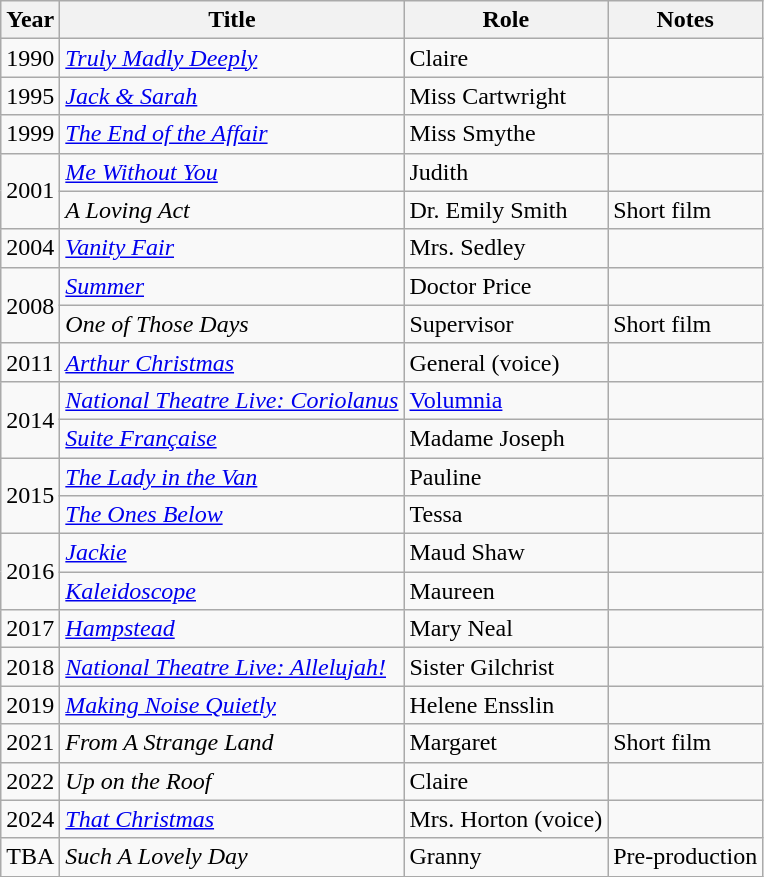<table class="wikitable">
<tr>
<th>Year</th>
<th>Title</th>
<th>Role</th>
<th>Notes</th>
</tr>
<tr>
<td>1990</td>
<td><a href='#'><em>Truly Madly Deeply</em></a></td>
<td>Claire</td>
<td></td>
</tr>
<tr>
<td>1995</td>
<td><a href='#'><em>Jack & Sarah</em></a></td>
<td>Miss Cartwright</td>
<td></td>
</tr>
<tr>
<td>1999</td>
<td><a href='#'><em>The End of the Affair</em></a></td>
<td>Miss Smythe</td>
<td></td>
</tr>
<tr>
<td rowspan="2">2001</td>
<td><a href='#'><em>Me Without You</em></a></td>
<td>Judith</td>
<td></td>
</tr>
<tr>
<td><em>A Loving Act</em></td>
<td>Dr. Emily Smith</td>
<td>Short film</td>
</tr>
<tr>
<td>2004</td>
<td><a href='#'><em>Vanity Fair</em></a></td>
<td>Mrs. Sedley</td>
<td></td>
</tr>
<tr>
<td rowspan="2">2008</td>
<td><a href='#'><em>Summer</em></a></td>
<td>Doctor Price</td>
<td></td>
</tr>
<tr>
<td><em>One of Those Days</em></td>
<td>Supervisor</td>
<td>Short film</td>
</tr>
<tr>
<td>2011</td>
<td><em><a href='#'>Arthur Christmas</a></em></td>
<td>General (voice)</td>
<td></td>
</tr>
<tr>
<td rowspan="2">2014</td>
<td><a href='#'><em>National Theatre Live: Coriolanus</em></a></td>
<td><a href='#'>Volumnia</a></td>
<td></td>
</tr>
<tr>
<td><a href='#'><em>Suite Française</em></a></td>
<td>Madame Joseph</td>
<td></td>
</tr>
<tr>
<td rowspan="2">2015</td>
<td><em><a href='#'>The Lady in the Van</a></em></td>
<td>Pauline</td>
<td></td>
</tr>
<tr>
<td><em><a href='#'>The Ones Below</a></em></td>
<td>Tessa</td>
<td></td>
</tr>
<tr>
<td rowspan="2">2016</td>
<td><a href='#'><em>Jackie</em></a></td>
<td>Maud Shaw</td>
<td></td>
</tr>
<tr>
<td><a href='#'><em>Kaleidoscope</em></a></td>
<td>Maureen</td>
<td></td>
</tr>
<tr>
<td>2017</td>
<td><a href='#'><em>Hampstead</em></a></td>
<td>Mary Neal</td>
<td></td>
</tr>
<tr>
<td>2018</td>
<td><a href='#'><em>National Theatre Live: Allelujah!</em></a></td>
<td>Sister Gilchrist</td>
<td></td>
</tr>
<tr>
<td>2019</td>
<td><em><a href='#'>Making Noise Quietly</a></em></td>
<td>Helene Ensslin</td>
<td></td>
</tr>
<tr>
<td>2021</td>
<td><em>From A Strange Land</em></td>
<td>Margaret</td>
<td>Short film</td>
</tr>
<tr>
<td>2022</td>
<td><em>Up on the Roof</em></td>
<td>Claire</td>
<td></td>
</tr>
<tr>
<td>2024</td>
<td><em><a href='#'>That Christmas</a></em></td>
<td>Mrs. Horton (voice)</td>
<td></td>
</tr>
<tr>
<td>TBA</td>
<td><em>Such A Lovely Day</em></td>
<td>Granny</td>
<td>Pre-production</td>
</tr>
</table>
